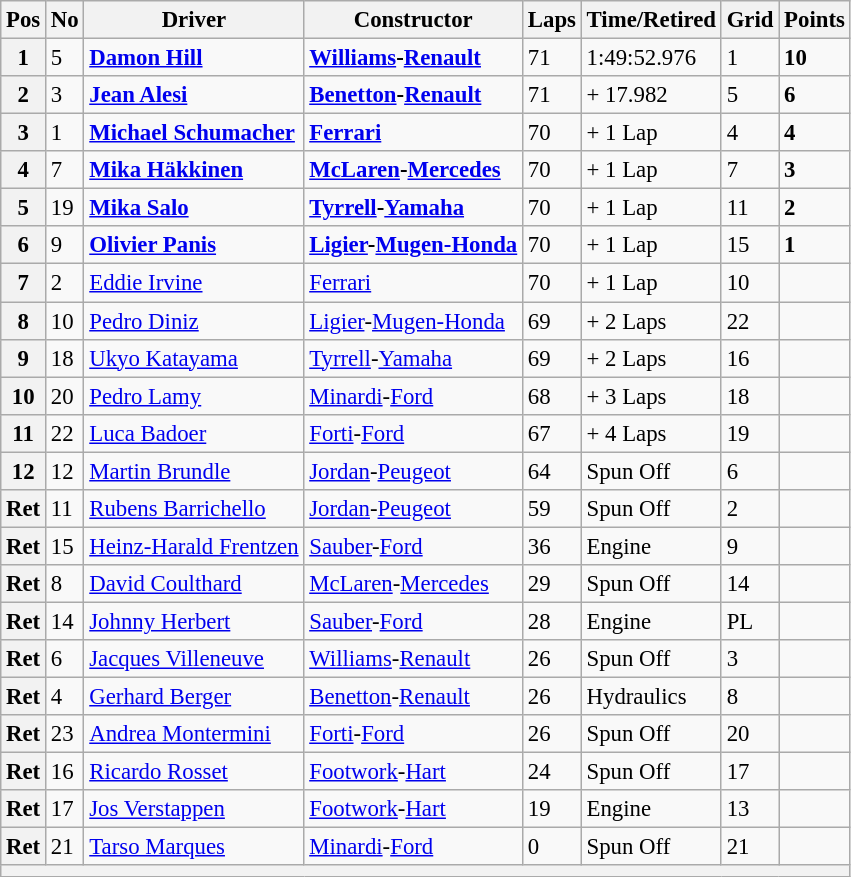<table class="wikitable" style="font-size: 95%;">
<tr>
<th>Pos</th>
<th>No</th>
<th>Driver</th>
<th>Constructor</th>
<th>Laps</th>
<th>Time/Retired</th>
<th>Grid</th>
<th>Points</th>
</tr>
<tr>
<th>1</th>
<td>5</td>
<td> <strong><a href='#'>Damon Hill</a></strong></td>
<td><strong><a href='#'>Williams</a>-<a href='#'>Renault</a></strong></td>
<td>71</td>
<td>1:49:52.976</td>
<td>1</td>
<td><strong>10</strong></td>
</tr>
<tr>
<th>2</th>
<td>3</td>
<td> <strong><a href='#'>Jean Alesi</a></strong></td>
<td><strong><a href='#'>Benetton</a>-<a href='#'>Renault</a></strong></td>
<td>71</td>
<td>+ 17.982</td>
<td>5</td>
<td><strong>6</strong></td>
</tr>
<tr>
<th>3</th>
<td>1</td>
<td> <strong><a href='#'>Michael Schumacher</a></strong></td>
<td><strong><a href='#'>Ferrari</a></strong></td>
<td>70</td>
<td>+ 1 Lap</td>
<td>4</td>
<td><strong>4</strong></td>
</tr>
<tr>
<th>4</th>
<td>7</td>
<td> <strong><a href='#'>Mika Häkkinen</a></strong></td>
<td><strong><a href='#'>McLaren</a>-<a href='#'>Mercedes</a></strong></td>
<td>70</td>
<td>+ 1 Lap</td>
<td>7</td>
<td><strong>3</strong></td>
</tr>
<tr>
<th>5</th>
<td>19</td>
<td> <strong><a href='#'>Mika Salo</a></strong></td>
<td><strong><a href='#'>Tyrrell</a>-<a href='#'>Yamaha</a></strong></td>
<td>70</td>
<td>+ 1 Lap</td>
<td>11</td>
<td><strong>2</strong></td>
</tr>
<tr>
<th>6</th>
<td>9</td>
<td> <strong><a href='#'>Olivier Panis</a></strong></td>
<td><strong><a href='#'>Ligier</a>-<a href='#'>Mugen-Honda</a></strong></td>
<td>70</td>
<td>+ 1 Lap</td>
<td>15</td>
<td><strong>1</strong></td>
</tr>
<tr>
<th>7</th>
<td>2</td>
<td> <a href='#'>Eddie Irvine</a></td>
<td><a href='#'>Ferrari</a></td>
<td>70</td>
<td>+ 1 Lap</td>
<td>10</td>
<td> </td>
</tr>
<tr>
<th>8</th>
<td>10</td>
<td> <a href='#'>Pedro Diniz</a></td>
<td><a href='#'>Ligier</a>-<a href='#'>Mugen-Honda</a></td>
<td>69</td>
<td>+ 2 Laps</td>
<td>22</td>
<td> </td>
</tr>
<tr>
<th>9</th>
<td>18</td>
<td> <a href='#'>Ukyo Katayama</a></td>
<td><a href='#'>Tyrrell</a>-<a href='#'>Yamaha</a></td>
<td>69</td>
<td>+ 2 Laps</td>
<td>16</td>
<td> </td>
</tr>
<tr>
<th>10</th>
<td>20</td>
<td> <a href='#'>Pedro Lamy</a></td>
<td><a href='#'>Minardi</a>-<a href='#'>Ford</a></td>
<td>68</td>
<td>+ 3 Laps</td>
<td>18</td>
<td> </td>
</tr>
<tr>
<th>11</th>
<td>22</td>
<td> <a href='#'>Luca Badoer</a></td>
<td><a href='#'>Forti</a>-<a href='#'>Ford</a></td>
<td>67</td>
<td>+ 4 Laps</td>
<td>19</td>
<td> </td>
</tr>
<tr>
<th>12</th>
<td>12</td>
<td> <a href='#'>Martin Brundle</a></td>
<td><a href='#'>Jordan</a>-<a href='#'>Peugeot</a></td>
<td>64</td>
<td>Spun Off</td>
<td>6</td>
<td> </td>
</tr>
<tr>
<th>Ret</th>
<td>11</td>
<td> <a href='#'>Rubens Barrichello</a></td>
<td><a href='#'>Jordan</a>-<a href='#'>Peugeot</a></td>
<td>59</td>
<td>Spun Off</td>
<td>2</td>
<td> </td>
</tr>
<tr>
<th>Ret</th>
<td>15</td>
<td> <a href='#'>Heinz-Harald Frentzen</a></td>
<td><a href='#'>Sauber</a>-<a href='#'>Ford</a></td>
<td>36</td>
<td>Engine</td>
<td>9</td>
<td> </td>
</tr>
<tr>
<th>Ret</th>
<td>8</td>
<td> <a href='#'>David Coulthard</a></td>
<td><a href='#'>McLaren</a>-<a href='#'>Mercedes</a></td>
<td>29</td>
<td>Spun Off</td>
<td>14</td>
<td> </td>
</tr>
<tr>
<th>Ret</th>
<td>14</td>
<td> <a href='#'>Johnny Herbert</a></td>
<td><a href='#'>Sauber</a>-<a href='#'>Ford</a></td>
<td>28</td>
<td>Engine</td>
<td>PL</td>
<td> </td>
</tr>
<tr>
<th>Ret</th>
<td>6</td>
<td> <a href='#'>Jacques Villeneuve</a></td>
<td><a href='#'>Williams</a>-<a href='#'>Renault</a></td>
<td>26</td>
<td>Spun Off</td>
<td>3</td>
<td> </td>
</tr>
<tr>
<th>Ret</th>
<td>4</td>
<td> <a href='#'>Gerhard Berger</a></td>
<td><a href='#'>Benetton</a>-<a href='#'>Renault</a></td>
<td>26</td>
<td>Hydraulics</td>
<td>8</td>
<td> </td>
</tr>
<tr>
<th>Ret</th>
<td>23</td>
<td> <a href='#'>Andrea Montermini</a></td>
<td><a href='#'>Forti</a>-<a href='#'>Ford</a></td>
<td>26</td>
<td>Spun Off</td>
<td>20</td>
<td> </td>
</tr>
<tr>
<th>Ret</th>
<td>16</td>
<td> <a href='#'>Ricardo Rosset</a></td>
<td><a href='#'>Footwork</a>-<a href='#'>Hart</a></td>
<td>24</td>
<td>Spun Off</td>
<td>17</td>
<td> </td>
</tr>
<tr>
<th>Ret</th>
<td>17</td>
<td> <a href='#'>Jos Verstappen</a></td>
<td><a href='#'>Footwork</a>-<a href='#'>Hart</a></td>
<td>19</td>
<td>Engine</td>
<td>13</td>
<td> </td>
</tr>
<tr>
<th>Ret</th>
<td>21</td>
<td> <a href='#'>Tarso Marques</a></td>
<td><a href='#'>Minardi</a>-<a href='#'>Ford</a></td>
<td>0</td>
<td>Spun Off</td>
<td>21</td>
<td> </td>
</tr>
<tr>
<th colspan="8"></th>
</tr>
</table>
